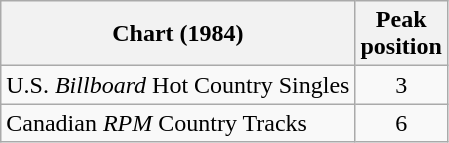<table class="wikitable sortable">
<tr>
<th align="left">Chart (1984)</th>
<th align="center">Peak<br>position</th>
</tr>
<tr>
<td align="left">U.S. <em>Billboard</em> Hot Country Singles</td>
<td align="center">3</td>
</tr>
<tr>
<td align="left">Canadian <em>RPM</em> Country Tracks</td>
<td align="center">6</td>
</tr>
</table>
